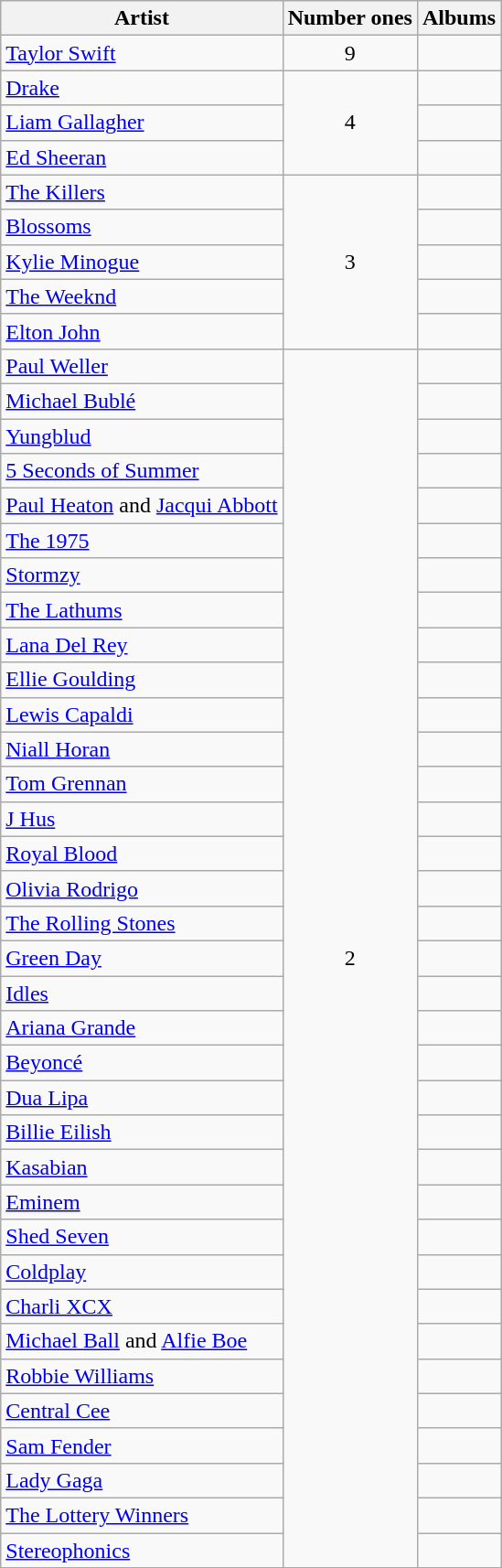<table class="wikitable sortable" style="text-align:center;">
<tr>
<th scope=col>Artist</th>
<th scope=col>Number ones</th>
<th scope=col>Albums</th>
</tr>
<tr>
<td align=left><a href='#'>Taylor Swift</a></td>
<td>9</td>
<td></td>
</tr>
<tr>
<td align=left><a href='#'>Drake</a></td>
<td rowspan="3">4</td>
<td></td>
</tr>
<tr>
<td align=left><a href='#'>Liam Gallagher</a></td>
<td></td>
</tr>
<tr>
<td align=left><a href='#'>Ed Sheeran</a></td>
<td></td>
</tr>
<tr>
<td align=left><a href='#'>The Killers</a></td>
<td rowspan="5">3</td>
<td></td>
</tr>
<tr>
<td align=left><a href='#'>Blossoms</a></td>
<td></td>
</tr>
<tr>
<td align=left><a href='#'>Kylie Minogue</a></td>
<td></td>
</tr>
<tr>
<td align=left><a href='#'>The Weeknd</a></td>
<td></td>
</tr>
<tr>
<td align=left><a href='#'>Elton John</a></td>
<td></td>
</tr>
<tr>
<td align=left><a href='#'>Paul Weller</a></td>
<td rowspan="35">2</td>
<td></td>
</tr>
<tr>
<td align=left><a href='#'>Michael Bublé</a></td>
<td></td>
</tr>
<tr>
<td align=left><a href='#'>Yungblud</a></td>
<td></td>
</tr>
<tr>
<td align=left><a href='#'>5 Seconds of Summer</a></td>
<td></td>
</tr>
<tr>
<td align=left><a href='#'>Paul Heaton</a> and <a href='#'>Jacqui Abbott</a></td>
<td></td>
</tr>
<tr>
<td align=left><a href='#'>The 1975</a></td>
<td></td>
</tr>
<tr>
<td align=left><a href='#'>Stormzy</a></td>
<td></td>
</tr>
<tr>
<td align=left><a href='#'>The Lathums</a></td>
<td></td>
</tr>
<tr>
<td align=left><a href='#'>Lana Del Rey</a></td>
<td></td>
</tr>
<tr>
<td align=left><a href='#'>Ellie Goulding</a></td>
<td></td>
</tr>
<tr>
<td align=left><a href='#'>Lewis Capaldi</a></td>
<td></td>
</tr>
<tr>
<td align=left><a href='#'>Niall Horan</a></td>
<td></td>
</tr>
<tr>
<td align=left><a href='#'>Tom Grennan</a></td>
<td></td>
</tr>
<tr>
<td align=left><a href='#'>J Hus</a></td>
<td></td>
</tr>
<tr>
<td align=left><a href='#'>Royal Blood</a></td>
<td></td>
</tr>
<tr>
<td align=left><a href='#'>Olivia Rodrigo</a></td>
<td></td>
</tr>
<tr>
<td align=left><a href='#'>The Rolling Stones</a></td>
<td></td>
</tr>
<tr>
<td align=left><a href='#'>Green Day</a></td>
<td></td>
</tr>
<tr>
<td align=left><a href='#'>Idles</a></td>
<td></td>
</tr>
<tr>
<td align=left><a href='#'>Ariana Grande</a></td>
<td></td>
</tr>
<tr>
<td align=left><a href='#'>Beyoncé</a></td>
<td></td>
</tr>
<tr>
<td align=left><a href='#'>Dua Lipa</a></td>
<td></td>
</tr>
<tr>
<td align=left><a href='#'>Billie Eilish</a></td>
<td></td>
</tr>
<tr>
<td align=left><a href='#'>Kasabian</a></td>
<td></td>
</tr>
<tr>
<td align=left><a href='#'>Eminem</a></td>
<td></td>
</tr>
<tr>
<td align=left><a href='#'>Shed Seven</a></td>
<td></td>
</tr>
<tr>
<td align=left><a href='#'>Coldplay</a></td>
<td></td>
</tr>
<tr>
<td align=left><a href='#'>Charli XCX</a></td>
<td></td>
</tr>
<tr>
<td align=left><a href='#'>Michael Ball</a> and <a href='#'>Alfie Boe</a></td>
<td></td>
</tr>
<tr>
<td align=left><a href='#'>Robbie Williams</a></td>
<td></td>
</tr>
<tr>
<td align=left><a href='#'>Central Cee</a></td>
<td></td>
</tr>
<tr>
<td align=left><a href='#'>Sam Fender</a></td>
<td></td>
</tr>
<tr>
<td align=left><a href='#'>Lady Gaga</a></td>
<td></td>
</tr>
<tr>
<td align=left><a href='#'>The Lottery Winners</a></td>
<td></td>
</tr>
<tr>
<td align=left><a href='#'>Stereophonics</a></td>
<td></td>
</tr>
</table>
